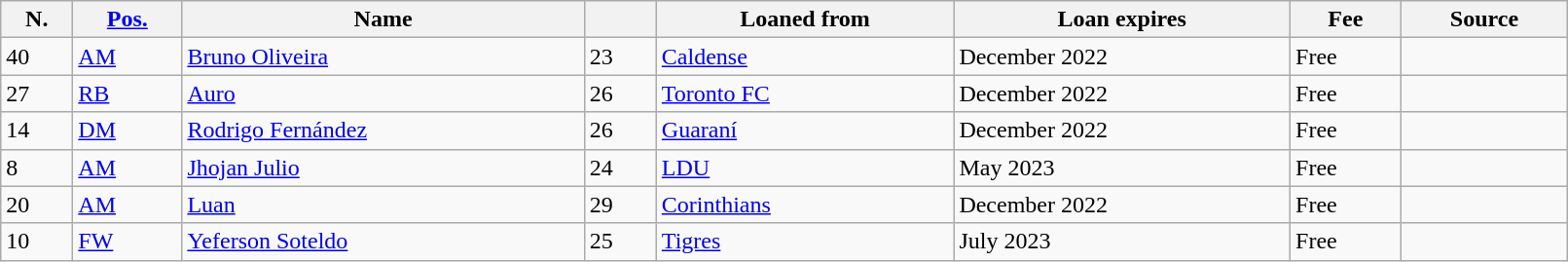<table class="wikitable sortable" style="width:85%; text-align:center; text-align:left;">
<tr>
<th>N.</th>
<th><a href='#'>Pos.</a></th>
<th>Name</th>
<th></th>
<th>Loaned from</th>
<th>Loan expires</th>
<th>Fee</th>
<th>Source</th>
</tr>
<tr>
<td>40</td>
<td><a href='#'>AM</a></td>
<td style="text-align:left;"> <a href='#'>Bruno Oliveira</a></td>
<td>23</td>
<td style="text-align:left;"><a href='#'>Caldense</a></td>
<td>December 2022</td>
<td>Free</td>
<td></td>
</tr>
<tr>
<td>27</td>
<td><a href='#'>RB</a></td>
<td style="text-align:left;"> <a href='#'>Auro</a></td>
<td>26</td>
<td style="text-align:left;"><a href='#'>Toronto FC</a> </td>
<td>December 2022</td>
<td>Free</td>
<td></td>
</tr>
<tr>
<td>14</td>
<td><a href='#'>DM</a></td>
<td style="text-align:left;"> <a href='#'>Rodrigo Fernández</a></td>
<td>26</td>
<td style="text-align:left;"><a href='#'>Guaraní</a> </td>
<td>December 2022</td>
<td>Free</td>
<td></td>
</tr>
<tr>
<td>8</td>
<td><a href='#'>AM</a></td>
<td style="text-align:left;"> <a href='#'>Jhojan Julio</a></td>
<td>24</td>
<td style="text-align:left;"><a href='#'>LDU</a> </td>
<td>May 2023</td>
<td>Free</td>
<td></td>
</tr>
<tr>
<td>20</td>
<td><a href='#'>AM</a></td>
<td style="text-align:left;"> <a href='#'>Luan</a></td>
<td>29</td>
<td style="text-align:left;"><a href='#'>Corinthians</a></td>
<td>December 2022</td>
<td>Free</td>
<td></td>
</tr>
<tr>
<td>10</td>
<td><a href='#'>FW</a></td>
<td style="text-align:left;"> <a href='#'>Yeferson Soteldo</a></td>
<td>25</td>
<td style="text-align:left;"><a href='#'>Tigres</a> </td>
<td>July 2023</td>
<td>Free</td>
<td></td>
</tr>
</table>
